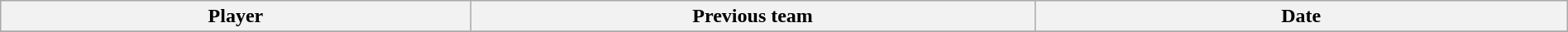<table class="wikitable" style="width:100%;">
<tr style="text-align:center; background:#ddd;">
<th style="width:30%;">Player</th>
<th style="width:36%;">Previous team</th>
<th style="width:34%;">Date</th>
</tr>
<tr>
</tr>
</table>
